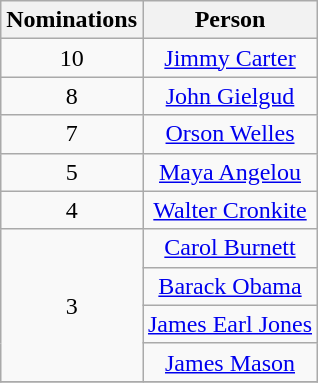<table class="wikitable" style="text-align: center;">
<tr>
<th scope="col" width="55">Nominations</th>
<th scope="col" align="center">Person</th>
</tr>
<tr>
<td>10</td>
<td><a href='#'>Jimmy Carter</a></td>
</tr>
<tr>
<td>8</td>
<td><a href='#'>John Gielgud</a></td>
</tr>
<tr>
<td>7</td>
<td><a href='#'>Orson Welles</a></td>
</tr>
<tr>
<td>5</td>
<td><a href='#'>Maya Angelou</a></td>
</tr>
<tr>
<td>4</td>
<td><a href='#'>Walter Cronkite</a></td>
</tr>
<tr>
<td rowspan=4>3</td>
<td><a href='#'>Carol Burnett</a></td>
</tr>
<tr>
<td><a href='#'>Barack Obama</a></td>
</tr>
<tr>
<td><a href='#'>James Earl Jones</a></td>
</tr>
<tr>
<td><a href='#'>James Mason</a></td>
</tr>
<tr>
</tr>
</table>
